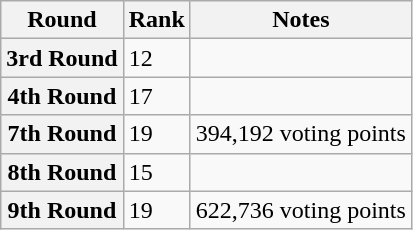<table class="wikitable">
<tr>
<th>Round</th>
<th>Rank</th>
<th>Notes</th>
</tr>
<tr>
<th>3rd Round</th>
<td>12</td>
<td></td>
</tr>
<tr>
<th>4th Round</th>
<td>17</td>
<td></td>
</tr>
<tr>
<th>7th Round</th>
<td>19</td>
<td>394,192 voting points</td>
</tr>
<tr>
<th>8th Round</th>
<td>15</td>
<td></td>
</tr>
<tr>
<th>9th Round</th>
<td>19</td>
<td>622,736 voting points</td>
</tr>
</table>
